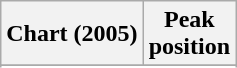<table class="wikitable sortable plainrowheaders" style="text-align:center;">
<tr>
<th scope="col">Chart (2005)</th>
<th scope="col">Peak<br>position</th>
</tr>
<tr>
</tr>
<tr>
</tr>
<tr>
</tr>
<tr>
</tr>
</table>
